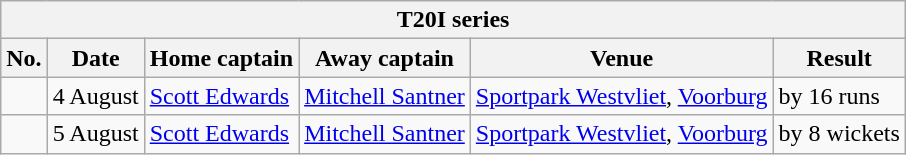<table class="wikitable">
<tr>
<th colspan="9">T20I series</th>
</tr>
<tr>
<th>No.</th>
<th>Date</th>
<th>Home captain</th>
<th>Away captain</th>
<th>Venue</th>
<th>Result</th>
</tr>
<tr>
<td></td>
<td>4 August</td>
<td><a href='#'>Scott Edwards</a></td>
<td><a href='#'>Mitchell Santner</a></td>
<td><a href='#'>Sportpark Westvliet</a>, <a href='#'>Voorburg</a></td>
<td> by 16 runs</td>
</tr>
<tr>
<td></td>
<td>5 August</td>
<td><a href='#'>Scott Edwards</a></td>
<td><a href='#'>Mitchell Santner</a></td>
<td><a href='#'>Sportpark Westvliet</a>, <a href='#'>Voorburg</a></td>
<td> by 8 wickets</td>
</tr>
</table>
